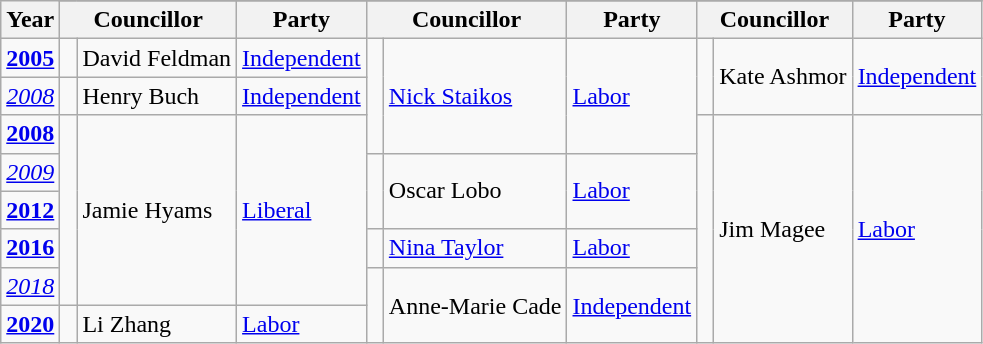<table class="wikitable">
<tr>
<th rowspan="2">Year</th>
</tr>
<tr>
<th colspan="2">Councillor</th>
<th>Party</th>
<th colspan="2">Councillor</th>
<th>Party</th>
<th colspan="2">Councillor</th>
<th>Party</th>
</tr>
<tr>
<td><strong><a href='#'>2005</a></strong></td>
<td rowspan="1" width="1px" > </td>
<td rowspan="1">David Feldman</td>
<td rowspan="1"><a href='#'>Independent</a></td>
<td rowspan="3" width="1px" > </td>
<td rowspan="3"><a href='#'>Nick Staikos</a></td>
<td rowspan="3"><a href='#'>Labor</a></td>
<td rowspan="2" width="1px" > </td>
<td rowspan="2">Kate Ashmor</td>
<td rowspan="2"><a href='#'>Independent</a></td>
</tr>
<tr>
<td><em><a href='#'>2008</a></em></td>
<td rowspan="1" width="1px" > </td>
<td rowspan="1">Henry Buch</td>
<td rowspan="1"><a href='#'>Independent</a></td>
</tr>
<tr>
<td><strong><a href='#'>2008</a></strong></td>
<td rowspan="5" width="1px" > </td>
<td rowspan="5">Jamie Hyams</td>
<td rowspan="5"><a href='#'>Liberal</a></td>
<td rowspan="6" width="1px" > </td>
<td rowspan="6">Jim Magee</td>
<td rowspan="6"><a href='#'>Labor</a></td>
</tr>
<tr>
<td><em><a href='#'>2009</a></em></td>
<td rowspan="2" width="1px" > </td>
<td rowspan="2">Oscar Lobo</td>
<td rowspan="2"><a href='#'>Labor</a></td>
</tr>
<tr>
<td><strong><a href='#'>2012</a></strong></td>
</tr>
<tr>
<td><strong><a href='#'>2016</a></strong></td>
<td rowspan="1" width="1px" > </td>
<td rowspan="1"><a href='#'>Nina Taylor</a></td>
<td rowspan="1"><a href='#'>Labor</a></td>
</tr>
<tr>
<td><em><a href='#'>2018</a></em></td>
<td rowspan="2" width="1px" > </td>
<td rowspan="2">Anne-Marie Cade</td>
<td rowspan="2"><a href='#'>Independent</a></td>
</tr>
<tr>
<td><strong><a href='#'>2020</a></strong></td>
<td rowspan="1" width="1px" > </td>
<td rowspan="1">Li Zhang</td>
<td rowspan="1"><a href='#'>Labor</a></td>
</tr>
</table>
